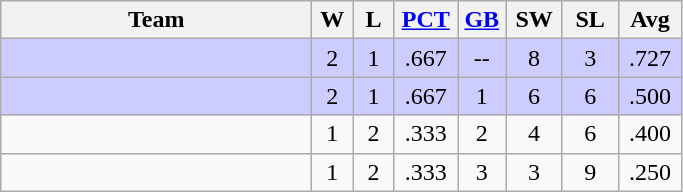<table class=wikitable style="text-align:center;">
<tr>
<th style="width:200px;">Team</th>
<th width=20px>W</th>
<th width=20px>L</th>
<th width=35px><a href='#'>PCT</a></th>
<th width=25px><a href='#'>GB</a></th>
<th width=30px>SW</th>
<th width=30px>SL</th>
<th width=35px>Avg</th>
</tr>
<tr style="background:#ccf;">
<td align=left></td>
<td>2</td>
<td>1</td>
<td>.667</td>
<td>--</td>
<td>8</td>
<td>3</td>
<td>.727</td>
</tr>
<tr style="background:#ccf;">
<td align=left></td>
<td>2</td>
<td>1</td>
<td>.667</td>
<td>1</td>
<td>6</td>
<td>6</td>
<td>.500</td>
</tr>
<tr>
<td align=left></td>
<td>1</td>
<td>2</td>
<td>.333</td>
<td>2</td>
<td>4</td>
<td>6</td>
<td>.400</td>
</tr>
<tr>
<td align=left></td>
<td>1</td>
<td>2</td>
<td>.333</td>
<td>3</td>
<td>3</td>
<td>9</td>
<td>.250</td>
</tr>
</table>
